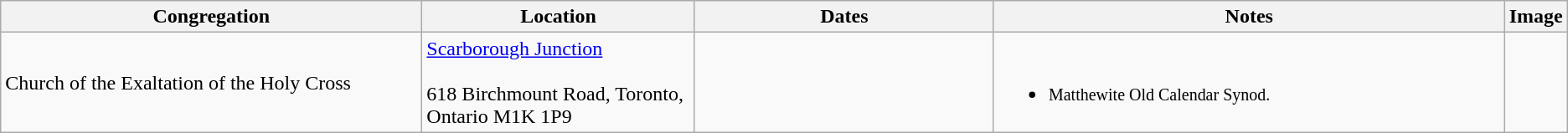<table class="wikitable">
<tr>
<th width=28%>Congregation</th>
<th width=18%>Location</th>
<th width=20%>Dates</th>
<th width=35%>Notes</th>
<th width=7%>Image</th>
</tr>
<tr>
<td>Church of the Exaltation of the Holy Cross</td>
<td><a href='#'>Scarborough Junction</a><br><br>618 Birchmount Road, Toronto, Ontario M1K 1P9</td>
<td></td>
<td><br><ul><li><small>Matthewite Old Calendar Synod.</small></li></ul></td>
<td></td>
</tr>
</table>
